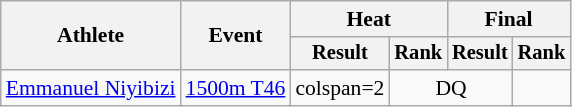<table class="wikitable" style="font-size:90%">
<tr>
<th rowspan="2">Athlete</th>
<th rowspan="2">Event</th>
<th colspan="2">Heat</th>
<th colspan="2">Final</th>
</tr>
<tr style="font-size:95%">
<th>Result</th>
<th>Rank</th>
<th>Result</th>
<th>Rank</th>
</tr>
<tr align=center>
<td align=left><a href='#'>Emmanuel Niyibizi</a></td>
<td align=left><a href='#'>1500m T46</a></td>
<td>colspan=2 </td>
<td colspan=2>DQ</td>
</tr>
</table>
